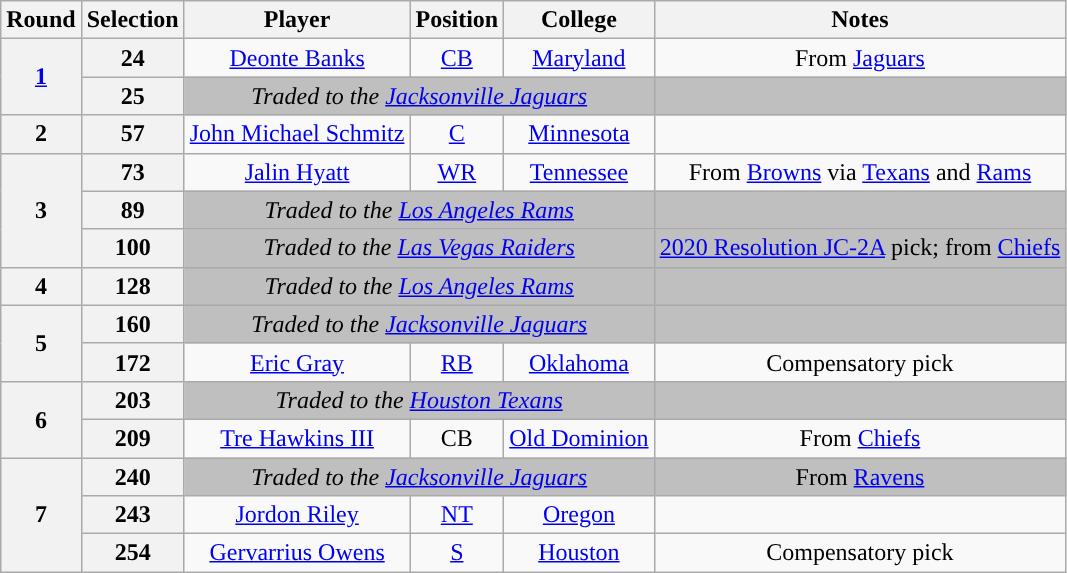<table class="wikitable" style="text-align:center">
<tr>
<th>Round</th>
<th>Selection</th>
<th>Player</th>
<th>Position</th>
<th>College</th>
<th>Notes</th>
</tr>
<tr>
<th rowspan="2"><a href='#'>1</a></th>
<th>24</th>
<td><a href='#'>Deonte Banks</a></td>
<td><a href='#'>CB</a></td>
<td><a href='#'>Maryland</a></td>
<td>From <a href='#'>Jaguars</a></td>
</tr>
<tr>
<th>25</th>
<td colspan="3" style="background:#BFBFBF"><em>Traded to the <a href='#'>Jacksonville Jaguars</a></em></td>
<td style="background:#BFBFBF"></td>
</tr>
<tr>
<th>2</th>
<th>57</th>
<td><a href='#'>John Michael Schmitz</a></td>
<td><a href='#'>C</a></td>
<td><a href='#'>Minnesota</a></td>
<td></td>
</tr>
<tr>
<th rowspan="3">3</th>
<th>73</th>
<td><a href='#'>Jalin Hyatt</a></td>
<td><a href='#'>WR</a></td>
<td><a href='#'>Tennessee</a></td>
<td>From <a href='#'>Browns</a> via <a href='#'>Texans</a> and <a href='#'>Rams</a></td>
</tr>
<tr>
<th>89</th>
<td colspan="3" style="background:#BFBFBF"><em>Traded to the <a href='#'>Los Angeles Rams</a></em></td>
<td style="background:#BFBFBF"></td>
</tr>
<tr>
<th>100</th>
<td colspan="3" style="background:#BFBFBF"><em>Traded to the <a href='#'>Las Vegas Raiders</a></em></td>
<td style="background:#BFBFBF"><a href='#'>2020 Resolution JC-2A</a> pick; from <a href='#'>Chiefs</a></td>
</tr>
<tr>
<th>4</th>
<th>128</th>
<td colspan="3" style="background:#BFBFBF"><em>Traded to the <a href='#'>Los Angeles Rams</a></em></td>
<td style="background:#BFBFBF"></td>
</tr>
<tr>
<th rowspan="2">5</th>
<th>160</th>
<td colspan="3" style="background:#BFBFBF"><em>Traded to the <a href='#'>Jacksonville Jaguars</a></em></td>
<td style="background:#BFBFBF"></td>
</tr>
<tr>
<th>172</th>
<td><a href='#'>Eric Gray</a></td>
<td><a href='#'>RB</a></td>
<td><a href='#'>Oklahoma</a></td>
<td>Compensatory pick</td>
</tr>
<tr>
<th rowspan="2">6</th>
<th>203</th>
<td colspan="3" style="background:#BFBFBF"><em>Traded to the <a href='#'>Houston Texans</a></em></td>
<td style="background:#BFBFBF"></td>
</tr>
<tr>
<th>209</th>
<td><a href='#'>Tre Hawkins III</a></td>
<td>CB</td>
<td><a href='#'>Old Dominion</a></td>
<td>From <a href='#'>Chiefs</a></td>
</tr>
<tr>
<th rowspan="3">7</th>
<th>240</th>
<td colspan="3" style="background:#BFBFBF"><em>Traded to the <a href='#'>Jacksonville Jaguars</a></em></td>
<td style="background:#BFBFBF">From <a href='#'>Ravens</a></td>
</tr>
<tr>
<th>243</th>
<td><a href='#'>Jordon Riley</a></td>
<td><a href='#'>NT</a></td>
<td><a href='#'>Oregon</a></td>
<td></td>
</tr>
<tr>
<th>254</th>
<td><a href='#'>Gervarrius Owens</a></td>
<td><a href='#'>S</a></td>
<td><a href='#'>Houston</a></td>
<td>Compensatory pick</td>
</tr>
</table>
